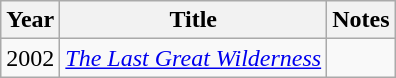<table class="wikitable sortable">
<tr>
<th>Year</th>
<th>Title</th>
<th>Notes</th>
</tr>
<tr>
<td>2002</td>
<td><em><a href='#'>The Last Great Wilderness</a></em></td>
<td></td>
</tr>
</table>
